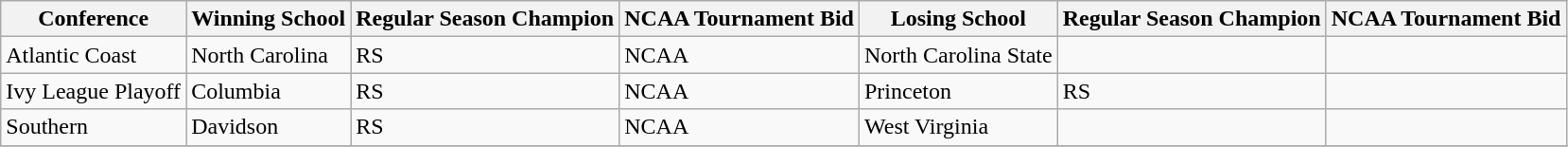<table class="wikitable">
<tr>
<th>Conference</th>
<th>Winning School</th>
<th>Regular Season Champion</th>
<th>NCAA Tournament Bid</th>
<th>Losing School</th>
<th>Regular Season Champion</th>
<th>NCAA Tournament Bid</th>
</tr>
<tr>
<td>Atlantic Coast</td>
<td>North Carolina</td>
<td>RS</td>
<td>NCAA</td>
<td>North Carolina State</td>
<td></td>
<td></td>
</tr>
<tr>
<td>Ivy League Playoff</td>
<td>Columbia</td>
<td>RS</td>
<td>NCAA</td>
<td>Princeton</td>
<td>RS</td>
<td></td>
</tr>
<tr>
<td>Southern</td>
<td>Davidson</td>
<td>RS</td>
<td>NCAA</td>
<td>West Virginia</td>
<td></td>
<td></td>
</tr>
<tr>
</tr>
</table>
